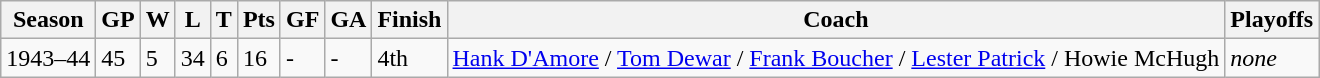<table class="wikitable">
<tr>
<th>Season</th>
<th>GP</th>
<th>W</th>
<th>L</th>
<th>T</th>
<th>Pts</th>
<th>GF</th>
<th>GA</th>
<th>Finish</th>
<th>Coach</th>
<th>Playoffs</th>
</tr>
<tr>
<td>1943–44</td>
<td>45</td>
<td>5</td>
<td>34</td>
<td>6</td>
<td>16</td>
<td>-</td>
<td>-</td>
<td>4th</td>
<td><a href='#'>Hank D'Amore</a> / <a href='#'>Tom Dewar</a> / <a href='#'>Frank Boucher</a> / <a href='#'>Lester Patrick</a> / Howie McHugh</td>
<td><em>none</em></td>
</tr>
</table>
